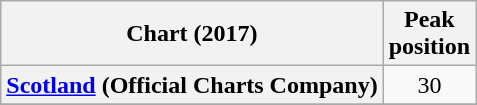<table class="wikitable sortable plainrowheaders" style="text-align:center">
<tr>
<th scope="col">Chart (2017)</th>
<th scope="col">Peak<br>position</th>
</tr>
<tr>
<th scope="row"><a href='#'>Scotland</a> (Official Charts Company)</th>
<td>30</td>
</tr>
<tr>
</tr>
</table>
